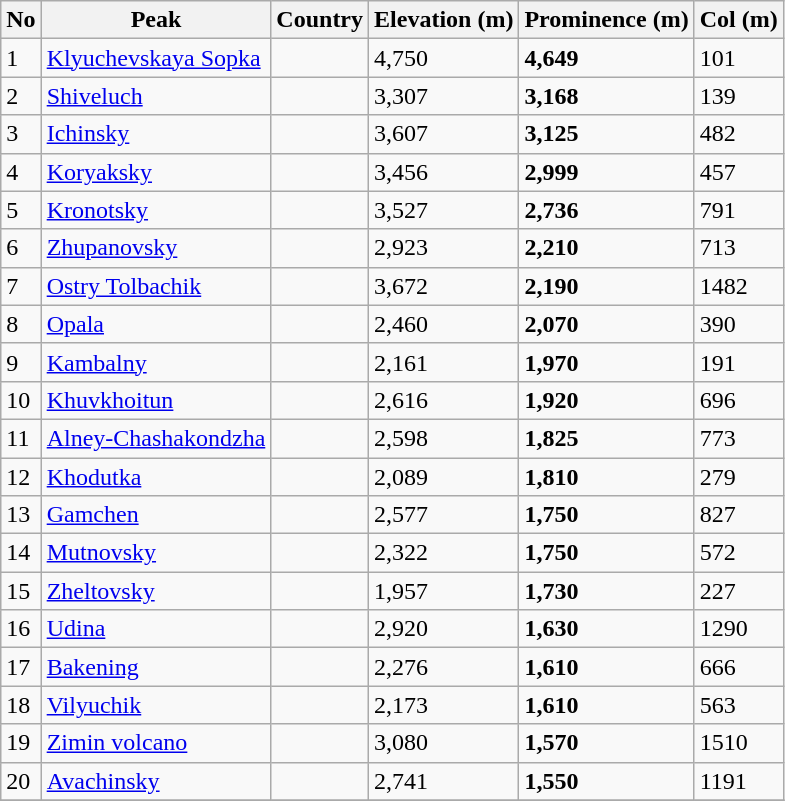<table class="wikitable sortable">
<tr>
<th>No</th>
<th>Peak</th>
<th>Country</th>
<th>Elevation (m)</th>
<th>Prominence (m)</th>
<th>Col (m)</th>
</tr>
<tr>
<td>1</td>
<td><a href='#'>Klyuchevskaya Sopka</a></td>
<td></td>
<td>4,750</td>
<td><strong>4,649</strong></td>
<td>101</td>
</tr>
<tr>
<td>2</td>
<td><a href='#'>Shiveluch</a></td>
<td></td>
<td>3,307</td>
<td><strong>3,168</strong></td>
<td>139</td>
</tr>
<tr>
<td>3</td>
<td><a href='#'>Ichinsky</a></td>
<td></td>
<td>3,607</td>
<td><strong>3,125</strong></td>
<td>482</td>
</tr>
<tr>
<td>4</td>
<td><a href='#'>Koryaksky</a></td>
<td></td>
<td>3,456</td>
<td><strong>2,999</strong></td>
<td>457</td>
</tr>
<tr>
<td>5</td>
<td><a href='#'>Kronotsky</a></td>
<td></td>
<td>3,527</td>
<td><strong>2,736</strong></td>
<td>791</td>
</tr>
<tr>
<td>6</td>
<td><a href='#'>Zhupanovsky</a></td>
<td></td>
<td>2,923</td>
<td><strong>2,210</strong></td>
<td>713</td>
</tr>
<tr>
<td>7</td>
<td><a href='#'>Ostry Tolbachik</a></td>
<td></td>
<td>3,672</td>
<td><strong>2,190</strong></td>
<td>1482</td>
</tr>
<tr>
<td>8</td>
<td><a href='#'>Opala</a></td>
<td></td>
<td>2,460</td>
<td><strong>2,070</strong></td>
<td>390</td>
</tr>
<tr>
<td>9</td>
<td><a href='#'>Kambalny</a></td>
<td></td>
<td>2,161</td>
<td><strong>1,970</strong></td>
<td>191</td>
</tr>
<tr>
<td>10</td>
<td><a href='#'>Khuvkhoitun</a></td>
<td></td>
<td>2,616</td>
<td><strong>1,920</strong></td>
<td>696</td>
</tr>
<tr>
<td>11</td>
<td><a href='#'>Alney-Chashakondzha</a></td>
<td></td>
<td>2,598</td>
<td><strong>1,825</strong></td>
<td>773</td>
</tr>
<tr>
<td>12</td>
<td><a href='#'>Khodutka</a></td>
<td></td>
<td>2,089</td>
<td><strong>1,810</strong></td>
<td>279</td>
</tr>
<tr>
<td>13</td>
<td><a href='#'>Gamchen</a></td>
<td></td>
<td>2,577</td>
<td><strong>1,750</strong></td>
<td>827</td>
</tr>
<tr>
<td>14</td>
<td><a href='#'>Mutnovsky</a></td>
<td></td>
<td>2,322</td>
<td><strong>1,750</strong></td>
<td>572</td>
</tr>
<tr>
<td>15</td>
<td><a href='#'>Zheltovsky</a></td>
<td></td>
<td>1,957</td>
<td><strong>1,730</strong></td>
<td>227</td>
</tr>
<tr>
<td>16</td>
<td><a href='#'>Udina</a></td>
<td></td>
<td>2,920</td>
<td><strong>1,630</strong></td>
<td>1290</td>
</tr>
<tr>
<td>17</td>
<td><a href='#'>Bakening</a></td>
<td></td>
<td>2,276</td>
<td><strong>1,610</strong></td>
<td>666</td>
</tr>
<tr>
<td>18</td>
<td><a href='#'>Vilyuchik</a></td>
<td></td>
<td>2,173</td>
<td><strong>1,610</strong></td>
<td>563</td>
</tr>
<tr>
<td>19</td>
<td><a href='#'>Zimin volcano</a></td>
<td></td>
<td>3,080</td>
<td><strong>1,570</strong></td>
<td>1510</td>
</tr>
<tr>
<td>20</td>
<td><a href='#'>Avachinsky</a></td>
<td></td>
<td>2,741</td>
<td><strong>1,550</strong></td>
<td>1191</td>
</tr>
<tr>
</tr>
</table>
